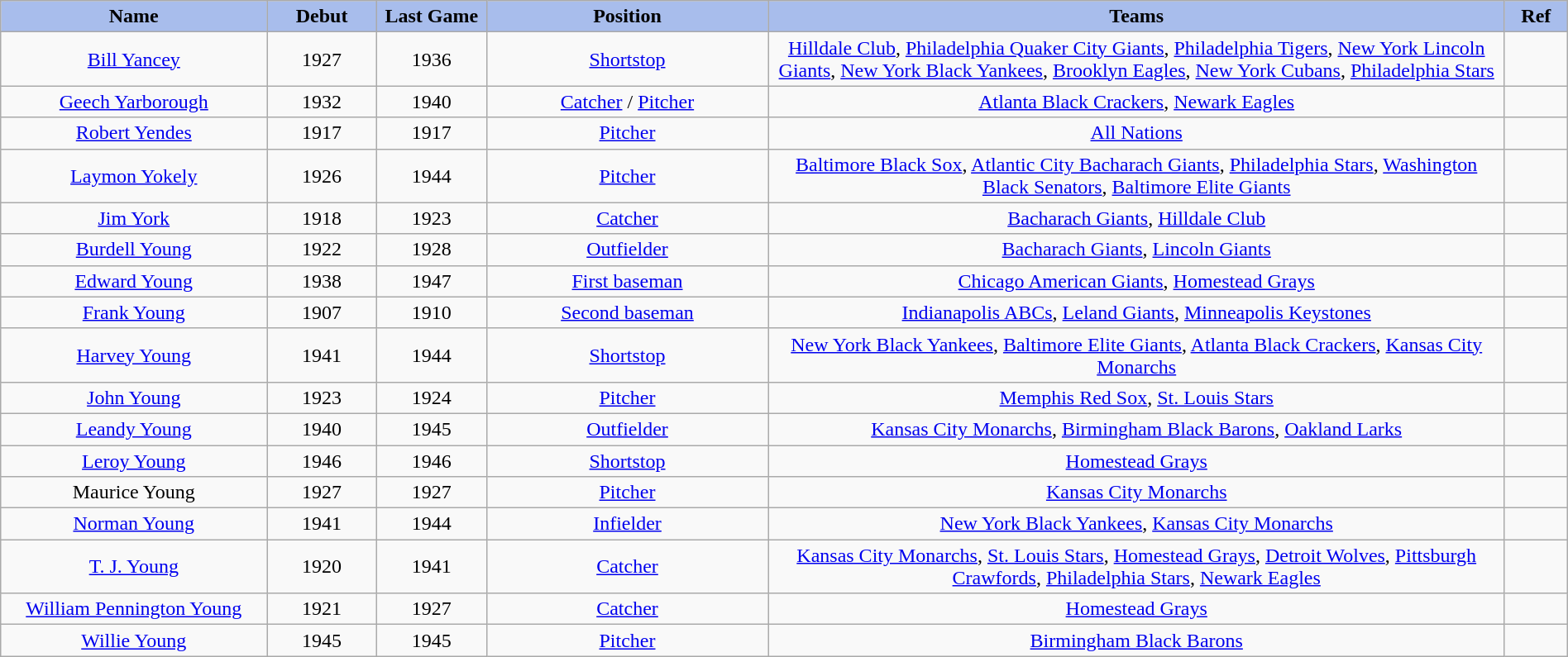<table class="wikitable" style="width: 100%">
<tr>
<th style="background:#a8bdec; width:17%;">Name</th>
<th style="width:7%; background:#a8bdec;">Debut</th>
<th style="width:7%; background:#a8bdec;">Last Game</th>
<th style="width:18%; background:#a8bdec;">Position</th>
<th style="width:47%; background:#a8bdec;">Teams</th>
<th style="width:4%; background:#a8bdec;">Ref</th>
</tr>
<tr align=center>
<td><a href='#'>Bill Yancey</a></td>
<td>1927</td>
<td>1936</td>
<td><a href='#'>Shortstop</a></td>
<td><a href='#'>Hilldale Club</a>, <a href='#'>Philadelphia Quaker City Giants</a>, <a href='#'>Philadelphia Tigers</a>, <a href='#'>New York Lincoln Giants</a>, <a href='#'>New York Black Yankees</a>, <a href='#'>Brooklyn Eagles</a>, <a href='#'>New York Cubans</a>, <a href='#'>Philadelphia Stars</a></td>
<td></td>
</tr>
<tr align=center>
<td><a href='#'>Geech Yarborough</a></td>
<td>1932</td>
<td>1940</td>
<td><a href='#'>Catcher</a> / <a href='#'>Pitcher</a></td>
<td><a href='#'>Atlanta Black Crackers</a>, <a href='#'>Newark Eagles</a></td>
<td></td>
</tr>
<tr align=center>
<td><a href='#'>Robert Yendes</a></td>
<td>1917</td>
<td>1917</td>
<td><a href='#'>Pitcher</a></td>
<td><a href='#'>All Nations</a></td>
<td></td>
</tr>
<tr align=center>
<td><a href='#'>Laymon Yokely</a></td>
<td>1926</td>
<td>1944</td>
<td><a href='#'>Pitcher</a></td>
<td><a href='#'>Baltimore Black Sox</a>, <a href='#'>Atlantic City Bacharach Giants</a>, <a href='#'>Philadelphia Stars</a>, <a href='#'>Washington Black Senators</a>, <a href='#'>Baltimore Elite Giants</a></td>
<td></td>
</tr>
<tr align=center>
<td><a href='#'>Jim York</a></td>
<td>1918</td>
<td>1923</td>
<td><a href='#'>Catcher</a></td>
<td><a href='#'>Bacharach Giants</a>, <a href='#'>Hilldale Club</a></td>
<td></td>
</tr>
<tr align=center>
<td><a href='#'>Burdell Young</a></td>
<td>1922</td>
<td>1928</td>
<td><a href='#'>Outfielder</a></td>
<td><a href='#'>Bacharach Giants</a>, <a href='#'>Lincoln Giants</a></td>
<td></td>
</tr>
<tr align=center>
<td><a href='#'>Edward Young</a></td>
<td>1938</td>
<td>1947</td>
<td><a href='#'>First baseman</a></td>
<td><a href='#'>Chicago American Giants</a>, <a href='#'>Homestead Grays</a></td>
<td></td>
</tr>
<tr align=center>
<td><a href='#'>Frank Young</a></td>
<td>1907</td>
<td>1910</td>
<td><a href='#'>Second baseman</a></td>
<td><a href='#'>Indianapolis ABCs</a>, <a href='#'>Leland Giants</a>, <a href='#'>Minneapolis Keystones</a></td>
<td></td>
</tr>
<tr align=center>
<td><a href='#'>Harvey Young</a></td>
<td>1941</td>
<td>1944</td>
<td><a href='#'>Shortstop</a></td>
<td><a href='#'>New York Black Yankees</a>, <a href='#'>Baltimore Elite Giants</a>, <a href='#'>Atlanta Black Crackers</a>, <a href='#'>Kansas City Monarchs</a></td>
<td></td>
</tr>
<tr align=center>
<td><a href='#'>John Young</a></td>
<td>1923</td>
<td>1924</td>
<td><a href='#'>Pitcher</a></td>
<td><a href='#'>Memphis Red Sox</a>, <a href='#'>St. Louis Stars</a></td>
<td></td>
</tr>
<tr align=center>
<td><a href='#'>Leandy Young</a></td>
<td>1940</td>
<td>1945</td>
<td><a href='#'>Outfielder</a></td>
<td><a href='#'>Kansas City Monarchs</a>, <a href='#'>Birmingham Black Barons</a>, <a href='#'>Oakland Larks</a></td>
<td></td>
</tr>
<tr align=center>
<td><a href='#'>Leroy Young</a></td>
<td>1946</td>
<td>1946</td>
<td><a href='#'>Shortstop</a></td>
<td><a href='#'>Homestead Grays</a></td>
<td></td>
</tr>
<tr align=center>
<td>Maurice Young</td>
<td>1927</td>
<td>1927</td>
<td><a href='#'>Pitcher</a></td>
<td><a href='#'>Kansas City Monarchs</a></td>
<td></td>
</tr>
<tr align=center>
<td><a href='#'>Norman Young</a></td>
<td>1941</td>
<td>1944</td>
<td><a href='#'>Infielder</a></td>
<td><a href='#'>New York Black Yankees</a>, <a href='#'>Kansas City Monarchs</a></td>
<td></td>
</tr>
<tr align=center>
<td><a href='#'>T. J. Young</a></td>
<td>1920</td>
<td>1941</td>
<td><a href='#'>Catcher</a></td>
<td><a href='#'>Kansas City Monarchs</a>, <a href='#'>St. Louis Stars</a>, <a href='#'>Homestead Grays</a>, <a href='#'>Detroit Wolves</a>, <a href='#'>Pittsburgh Crawfords</a>, <a href='#'>Philadelphia Stars</a>, <a href='#'>Newark Eagles</a></td>
<td></td>
</tr>
<tr align=center>
<td><a href='#'>William Pennington Young</a></td>
<td>1921</td>
<td>1927</td>
<td><a href='#'>Catcher</a></td>
<td><a href='#'>Homestead Grays</a></td>
<td></td>
</tr>
<tr align=center>
<td><a href='#'>Willie Young</a></td>
<td>1945</td>
<td>1945</td>
<td><a href='#'>Pitcher</a></td>
<td><a href='#'>Birmingham Black Barons</a></td>
<td></td>
</tr>
</table>
